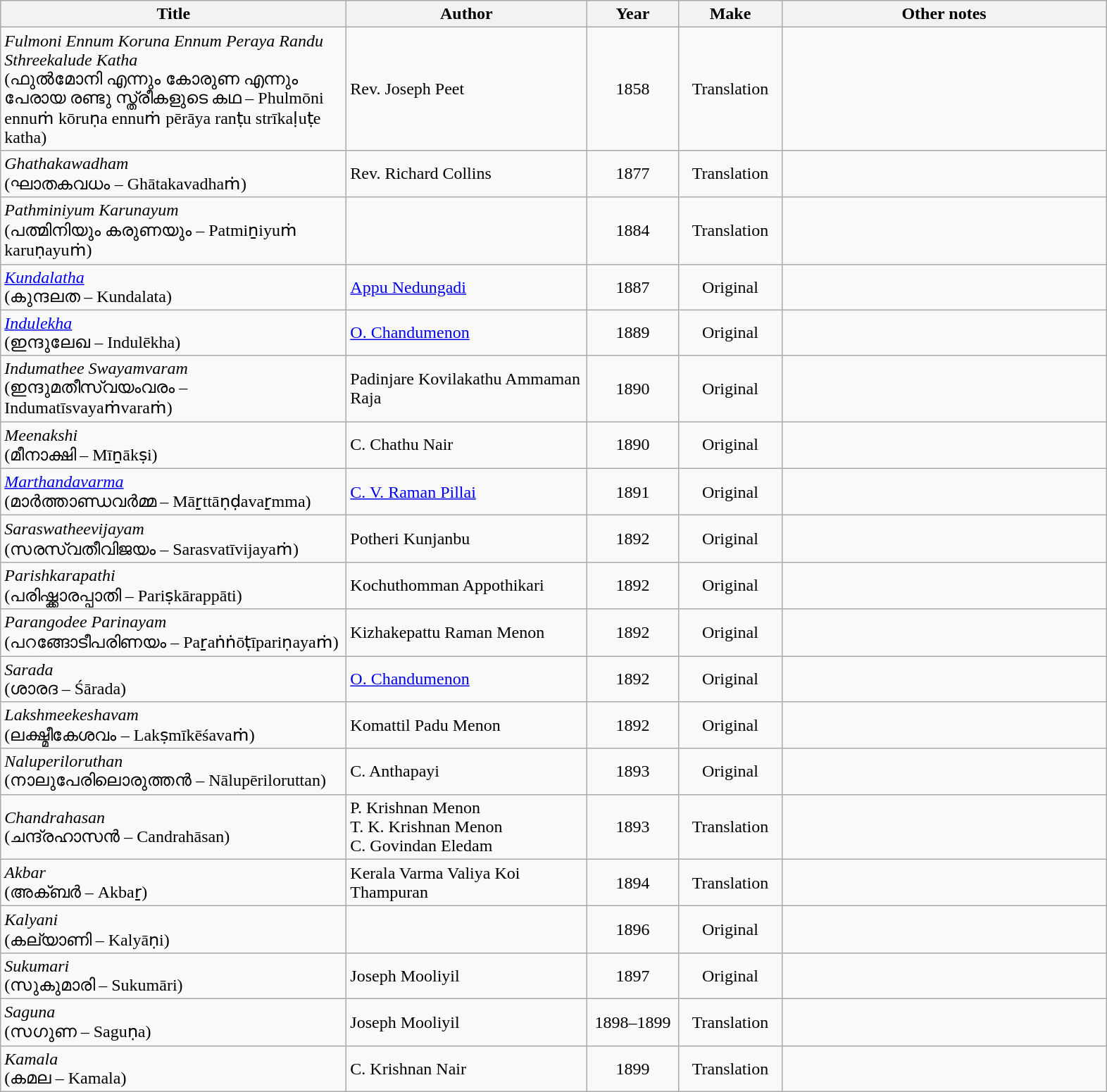<table class="wikitable">
<tr>
<th style="width: 320px;">Title</th>
<th style="width: 220px;">Author</th>
<th style="width: 80px;">Year</th>
<th style="width: 90px;">Make</th>
<th class="unsortable" style="width: 300px;">Other notes</th>
</tr>
<tr>
<td><em>Fulmoni Ennum Koruna Ennum Peraya Randu Sthreekalude Katha</em><br>(ഫുൽമോനി  എന്നും  കോരുണ എന്നും പേരായ രണ്ടു സ്ത്രീകളുടെ കഥ – Phulmōni ennuṁ kōruṇa ennuṁ pērāya ranṭu strīkaḷuṭe katha)</td>
<td>Rev. Joseph Peet</td>
<td style="text-align: center;">1858</td>
<td style="text-align: center;">Translation</td>
<td></td>
</tr>
<tr>
<td><em>Ghathakawadham</em><br>(ഘാതകവധം – Ghātakavadhaṁ)</td>
<td>Rev. Richard Collins</td>
<td style="text-align: center;">1877</td>
<td style="text-align: center;">Translation</td>
<td></td>
</tr>
<tr>
<td><em>Pathminiyum Karunayum</em><br>(പത്മിനിയും കരുണയും – Patmiṉiyuṁ karuṇayuṁ)</td>
<td><Anonymous Writer></td>
<td style="text-align: center;">1884</td>
<td style="text-align: center;">Translation</td>
<td></td>
</tr>
<tr>
<td><em><a href='#'>Kundalatha</a></em><br>(കുന്ദലത – Kundalata)</td>
<td><a href='#'>Appu Nedungadi</a></td>
<td style="text-align: center;">1887</td>
<td style="text-align: center;">Original</td>
<td></td>
</tr>
<tr>
<td><em><a href='#'>Indulekha</a></em><br>(ഇന്ദുലേഖ – Indulēkha)</td>
<td><a href='#'>O. Chandumenon</a></td>
<td style="text-align: center;">1889</td>
<td style="text-align: center;">Original</td>
<td></td>
</tr>
<tr>
<td><em>Indumathee Swayamvaram</em><br>(ഇന്ദുമതീസ്വയംവരം – Indumatīsvayaṁvaraṁ)</td>
<td>Padinjare Kovilakathu Ammaman Raja</td>
<td style="text-align: center;">1890</td>
<td style="text-align: center;">Original</td>
<td></td>
</tr>
<tr>
<td><em>Meenakshi</em><br>(മീനാക്ഷി – Mīṉākṣi)</td>
<td>C. Chathu Nair</td>
<td style="text-align: center;">1890</td>
<td style="text-align: center;">Original</td>
<td></td>
</tr>
<tr>
<td><em><a href='#'>Marthandavarma</a></em><br>(മാർത്താണ്ഡവർമ്മ – Māṟttāṇḍavaṟmma)</td>
<td><a href='#'>C. V. Raman Pillai</a></td>
<td style="text-align: center;">1891</td>
<td style="text-align: center;">Original</td>
<td></td>
</tr>
<tr>
<td><em>Saraswatheevijayam</em><br>(സരസ്വതീവിജയം – Sarasvatīvijayaṁ)</td>
<td>Potheri Kunjanbu</td>
<td style="text-align: center;">1892</td>
<td style="text-align: center;">Original</td>
<td></td>
</tr>
<tr>
<td><em>Parishkarapathi</em><br>(പരിഷ്ക്കാരപ്പാതി – Pariṣkārappāti)</td>
<td>Kochuthomman Appothikari</td>
<td style="text-align: center;">1892</td>
<td style="text-align: center;">Original</td>
<td></td>
</tr>
<tr>
<td><em>Parangodee Parinayam</em><br>(പറങ്ങോടീപരിണയം – Paṟaṅṅōṭīpariṇayaṁ)</td>
<td>Kizhakepattu Raman Menon</td>
<td style="text-align: center;">1892</td>
<td style="text-align: center;">Original</td>
<td></td>
</tr>
<tr>
<td><em>Sarada</em><br>(ശാരദ – Śārada)</td>
<td><a href='#'>O. Chandumenon</a></td>
<td style="text-align: center;">1892</td>
<td style="text-align: center;">Original</td>
<td></td>
</tr>
<tr>
<td><em>Lakshmeekeshavam</em><br>(ലക്ഷ്മീകേശവം – Lakṣmīkēśavaṁ)</td>
<td>Komattil Padu Menon</td>
<td style="text-align: center;">1892</td>
<td style="text-align: center;">Original</td>
<td></td>
</tr>
<tr>
<td><em>Naluperiloruthan</em><br>(നാലുപേരിലൊരുത്തൻ – Nālupēriloruttan)</td>
<td>C. Anthapayi</td>
<td style="text-align: center;">1893</td>
<td style="text-align: center;">Original</td>
<td></td>
</tr>
<tr>
<td><em>Chandrahasan</em><br>(ചന്ദ്രഹാസൻ – Candrahāsan)</td>
<td>P. Krishnan Menon<br>T. K. Krishnan Menon<br>C. Govindan Eledam</td>
<td style="text-align: center;">1893</td>
<td style="text-align: center;">Translation</td>
<td></td>
</tr>
<tr>
<td><em>Akbar</em><br>(അക്ബർ – Akbaṟ)</td>
<td>Kerala Varma Valiya Koi Thampuran</td>
<td style="text-align: center;">1894</td>
<td style="text-align: center;">Translation</td>
<td></td>
</tr>
<tr>
<td><em>Kalyani</em><br>(കല്യാണി – Kalyāṇi)</td>
<td><Anonymous Writer></td>
<td style="text-align: center;">1896</td>
<td style="text-align: center;">Original</td>
<td></td>
</tr>
<tr>
<td><em>Sukumari</em><br>(സുകുമാരി – Sukumāri)</td>
<td>Joseph Mooliyil</td>
<td style="text-align: center;">1897</td>
<td style="text-align: center;">Original</td>
<td></td>
</tr>
<tr>
<td><em>Saguna</em><br>(സഗുണ – Saguṇa)</td>
<td>Joseph Mooliyil</td>
<td style="text-align: center;">1898–1899</td>
<td style="text-align: center;">Translation</td>
<td></td>
</tr>
<tr>
<td><em>Kamala</em><br>(കമല – Kamala)</td>
<td>C. Krishnan Nair</td>
<td style="text-align: center;">1899</td>
<td style="text-align: center;">Translation</td>
<td></td>
</tr>
</table>
